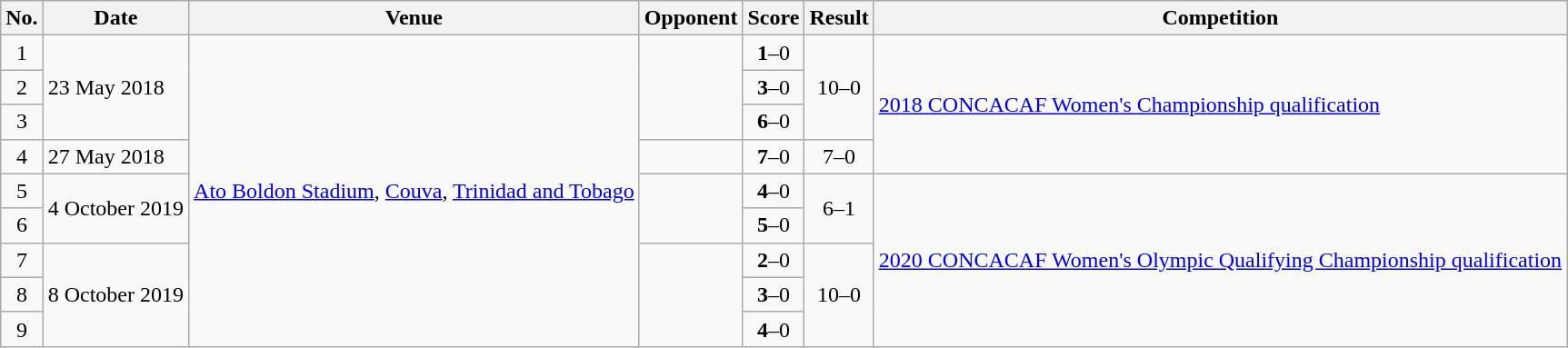<table class="wikitable">
<tr>
<th>No.</th>
<th>Date</th>
<th>Venue</th>
<th>Opponent</th>
<th>Score</th>
<th>Result</th>
<th>Competition</th>
</tr>
<tr>
<td style="text-align:center;">1</td>
<td rowspan=3>23 May 2018</td>
<td rowspan=9><a href='#'>Ato Boldon Stadium</a>, <a href='#'>Couva</a>, <a href='#'>Trinidad and Tobago</a></td>
<td rowspan=3></td>
<td style="text-align:center;"><strong>1</strong>–0</td>
<td rowspan=3 style="text-align:center;">10–0</td>
<td rowspan=4><a href='#'>2018 CONCACAF Women's Championship qualification</a></td>
</tr>
<tr style="text-align:center;">
<td>2</td>
<td><strong>3</strong>–0</td>
</tr>
<tr style="text-align:center;">
<td>3</td>
<td><strong>6</strong>–0</td>
</tr>
<tr>
<td style="text-align:center;">4</td>
<td>27 May 2018</td>
<td></td>
<td style="text-align:center;"><strong>7</strong>–0</td>
<td style="text-align:center;">7–0</td>
</tr>
<tr>
<td style="text-align:center;">5</td>
<td rowspan=2>4 October 2019</td>
<td rowspan=2></td>
<td style="text-align:center;"><strong>4</strong>–0</td>
<td rowspan=2 style="text-align:center;">6–1</td>
<td rowspan=5><a href='#'>2020 CONCACAF Women's Olympic Qualifying Championship qualification</a></td>
</tr>
<tr style="text-align:center;">
<td>6</td>
<td><strong>5</strong>–0</td>
</tr>
<tr>
<td style="text-align:center;">7</td>
<td rowspan=3>8 October 2019</td>
<td rowspan=3></td>
<td style="text-align:center;"><strong>2</strong>–0</td>
<td rowspan=3 style="text-align:center;">10–0</td>
</tr>
<tr style="text-align:center;">
<td>8</td>
<td><strong>3</strong>–0</td>
</tr>
<tr style="text-align:center;">
<td>9</td>
<td><strong>4</strong>–0</td>
</tr>
</table>
